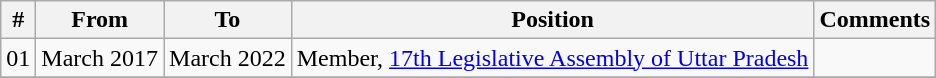<table class="wikitable sortable">
<tr>
<th>#</th>
<th>From</th>
<th>To</th>
<th>Position</th>
<th>Comments</th>
</tr>
<tr>
<td>01</td>
<td>March 2017</td>
<td>March 2022</td>
<td>Member, <a href='#'>17th Legislative Assembly of Uttar Pradesh</a></td>
<td></td>
</tr>
<tr>
</tr>
</table>
